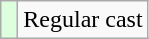<table class="wikitable">
<tr>
<td style="background:#dfd;"> </td>
<td>Regular cast</td>
</tr>
</table>
